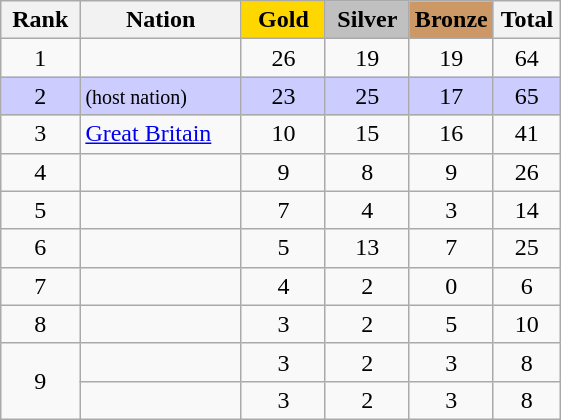<table class="wikitable sortable plainrowheaders" style="text-align:center;">
<tr>
<th scope="col">Rank</th>
<th scope="col">Nation</th>
<th scope="col" style="background-color:gold; width:15%;">Gold</th>
<th scope="col" style="background-color:silver; width:15%;">Silver</th>
<th scope="col" style="background-color:#cc9966; width:15%;">Bronze</th>
<th scope="col" style="width:12%;">Total</th>
</tr>
<tr>
<td>1</td>
<td align=left></td>
<td>26</td>
<td>19</td>
<td>19</td>
<td>64</td>
</tr>
<tr style="background:#ccf;">
<td>2</td>
<td align=left> <small>(host nation)</small></td>
<td>23</td>
<td>25</td>
<td>17</td>
<td>65</td>
</tr>
<tr>
<td>3</td>
<td align=left> <a href='#'>Great Britain</a></td>
<td>10</td>
<td>15</td>
<td>16</td>
<td>41</td>
</tr>
<tr>
<td>4</td>
<td align=left></td>
<td>9</td>
<td>8</td>
<td>9</td>
<td>26</td>
</tr>
<tr>
<td>5</td>
<td align=left></td>
<td>7</td>
<td>4</td>
<td>3</td>
<td>14</td>
</tr>
<tr>
<td>6</td>
<td align=left></td>
<td>5</td>
<td>13</td>
<td>7</td>
<td>25</td>
</tr>
<tr>
<td>7</td>
<td align=left></td>
<td>4</td>
<td>2</td>
<td>0</td>
<td>6</td>
</tr>
<tr>
<td>8</td>
<td align=left></td>
<td>3</td>
<td>2</td>
<td>5</td>
<td>10</td>
</tr>
<tr>
<td rowspan=2>9</td>
<td align=left></td>
<td>3</td>
<td>2</td>
<td>3</td>
<td>8</td>
</tr>
<tr>
<td align=left></td>
<td>3</td>
<td>2</td>
<td>3</td>
<td>8</td>
</tr>
</table>
